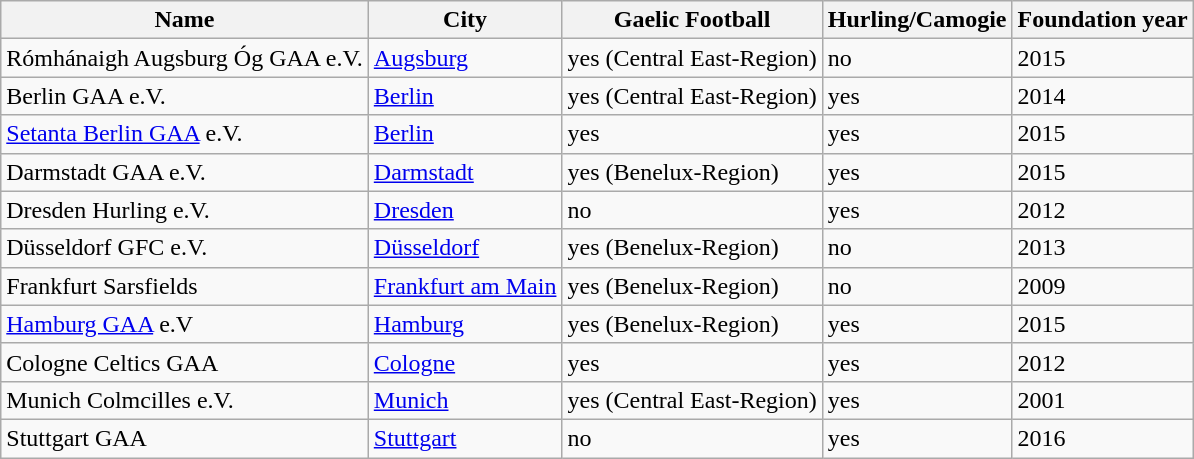<table class="wikitable sortable">
<tr>
<th>Name</th>
<th>City</th>
<th>Gaelic Football</th>
<th>Hurling/Camogie</th>
<th>Foundation year</th>
</tr>
<tr>
<td>Rómhánaigh Augsburg Óg GAA e.V.</td>
<td><a href='#'>Augsburg</a></td>
<td>yes (Central East-Region)</td>
<td>no</td>
<td>2015</td>
</tr>
<tr>
<td>Berlin GAA e.V.</td>
<td><a href='#'>Berlin</a></td>
<td>yes (Central East-Region)</td>
<td>yes</td>
<td>2014</td>
</tr>
<tr>
<td><a href='#'>Setanta Berlin GAA</a> e.V.</td>
<td><a href='#'>Berlin</a></td>
<td>yes</td>
<td>yes</td>
<td>2015</td>
</tr>
<tr>
<td>Darmstadt GAA e.V.</td>
<td><a href='#'>Darmstadt</a></td>
<td>yes (Benelux-Region)</td>
<td>yes </td>
<td>2015</td>
</tr>
<tr>
<td>Dresden Hurling e.V.</td>
<td><a href='#'>Dresden</a></td>
<td>no</td>
<td>yes</td>
<td>2012</td>
</tr>
<tr>
<td>Düsseldorf GFC e.V.</td>
<td><a href='#'>Düsseldorf</a></td>
<td>yes (Benelux-Region)</td>
<td>no</td>
<td>2013</td>
</tr>
<tr>
<td>Frankfurt Sarsfields</td>
<td><a href='#'>Frankfurt am Main</a></td>
<td>yes (Benelux-Region)</td>
<td>no</td>
<td>2009</td>
</tr>
<tr>
<td><a href='#'>Hamburg GAA</a> e.V</td>
<td><a href='#'>Hamburg</a></td>
<td>yes (Benelux-Region)</td>
<td>yes</td>
<td>2015</td>
</tr>
<tr>
<td>Cologne Celtics GAA</td>
<td><a href='#'>Cologne</a></td>
<td>yes</td>
<td>yes</td>
<td>2012</td>
</tr>
<tr>
<td>Munich Colmcilles e.V.</td>
<td><a href='#'>Munich</a></td>
<td>yes (Central East-Region)</td>
<td>yes</td>
<td>2001</td>
</tr>
<tr>
<td>Stuttgart GAA</td>
<td><a href='#'>Stuttgart</a></td>
<td>no</td>
<td>yes</td>
<td>2016</td>
</tr>
</table>
